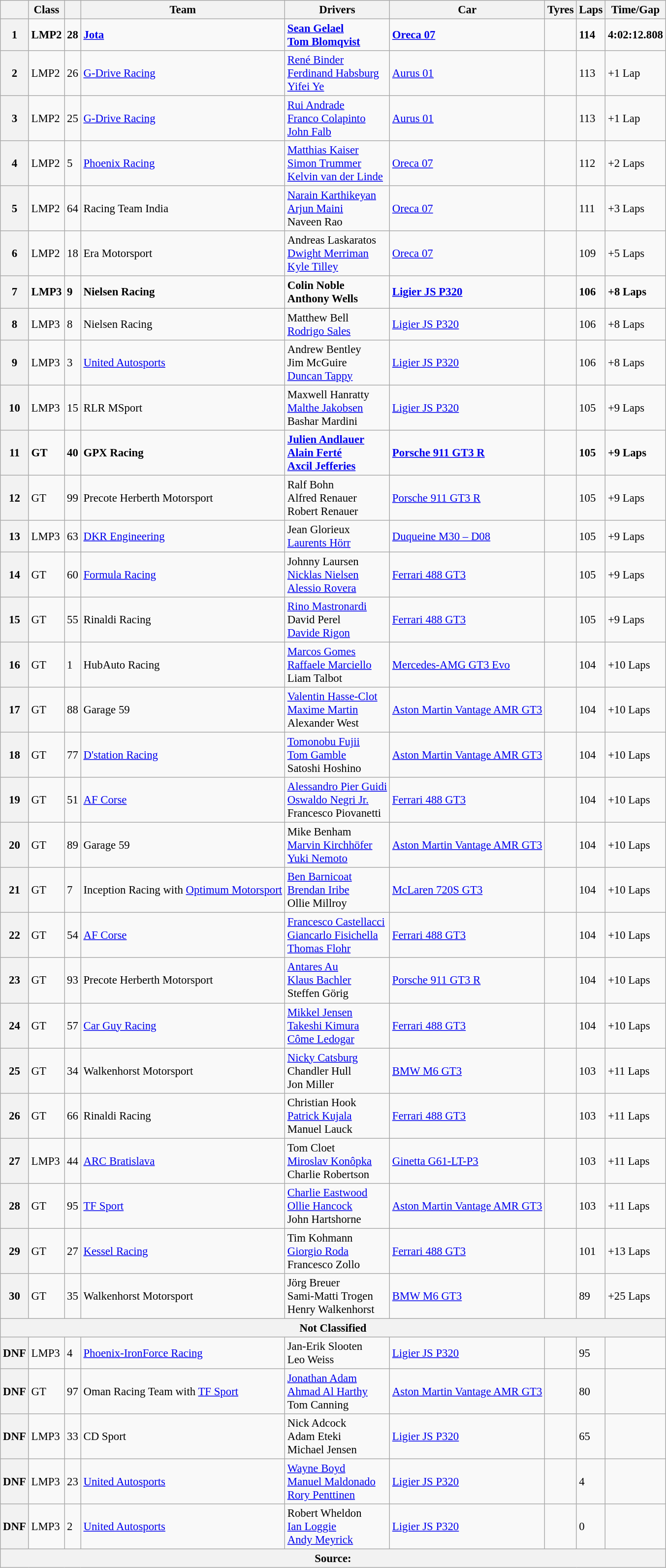<table class="wikitable" style="font-size:95%;">
<tr>
<th></th>
<th>Class</th>
<th></th>
<th>Team</th>
<th>Drivers</th>
<th>Car</th>
<th>Tyres</th>
<th>Laps</th>
<th>Time/Gap</th>
</tr>
<tr>
<th>1</th>
<td><strong>LMP2</strong></td>
<td><strong>28</strong></td>
<td><strong> <a href='#'>Jota</a></strong></td>
<td><strong> <a href='#'>Sean Gelael</a><br> <a href='#'>Tom Blomqvist</a></strong></td>
<td><strong><a href='#'>Oreca 07</a></strong></td>
<td></td>
<td><strong>114</strong></td>
<td><strong>4:02:12.808</strong></td>
</tr>
<tr>
<th>2</th>
<td>LMP2</td>
<td>26</td>
<td> <a href='#'>G-Drive Racing</a></td>
<td> <a href='#'>René Binder</a><br> <a href='#'>Ferdinand Habsburg</a><br> <a href='#'>Yifei Ye</a></td>
<td><a href='#'>Aurus 01</a></td>
<td></td>
<td>113</td>
<td>+1 Lap</td>
</tr>
<tr>
<th>3</th>
<td>LMP2</td>
<td>25</td>
<td> <a href='#'>G-Drive Racing</a></td>
<td> <a href='#'>Rui Andrade</a><br> <a href='#'>Franco Colapinto</a><br> <a href='#'>John Falb</a></td>
<td><a href='#'>Aurus 01</a></td>
<td></td>
<td>113</td>
<td>+1 Lap</td>
</tr>
<tr>
<th>4</th>
<td>LMP2</td>
<td>5</td>
<td> <a href='#'>Phoenix Racing</a></td>
<td> <a href='#'>Matthias Kaiser</a><br> <a href='#'>Simon Trummer</a><br> <a href='#'>Kelvin van der Linde</a></td>
<td><a href='#'>Oreca 07</a></td>
<td></td>
<td>112</td>
<td>+2 Laps</td>
</tr>
<tr>
<th>5</th>
<td>LMP2</td>
<td>64</td>
<td> Racing Team India</td>
<td> <a href='#'>Narain Karthikeyan</a><br> <a href='#'>Arjun Maini</a><br> Naveen Rao</td>
<td><a href='#'>Oreca 07</a></td>
<td></td>
<td>111</td>
<td>+3 Laps</td>
</tr>
<tr>
<th>6</th>
<td>LMP2</td>
<td>18</td>
<td> Era Motorsport</td>
<td> Andreas Laskaratos<br> <a href='#'>Dwight Merriman</a><br> <a href='#'>Kyle Tilley</a></td>
<td><a href='#'>Oreca 07</a></td>
<td></td>
<td>109</td>
<td>+5 Laps</td>
</tr>
<tr>
<th>7</th>
<td><strong>LMP3</strong></td>
<td><strong>9</strong></td>
<td><strong> Nielsen Racing</strong></td>
<td><strong> Colin Noble<br> Anthony Wells</strong></td>
<td><strong><a href='#'>Ligier JS P320</a></strong></td>
<td></td>
<td><strong>106</strong></td>
<td><strong>+8 Laps</strong></td>
</tr>
<tr>
<th>8</th>
<td>LMP3</td>
<td>8</td>
<td> Nielsen Racing</td>
<td> Matthew Bell<br> <a href='#'>Rodrigo Sales</a></td>
<td><a href='#'>Ligier JS P320</a></td>
<td></td>
<td>106</td>
<td>+8 Laps</td>
</tr>
<tr>
<th>9</th>
<td>LMP3</td>
<td>3</td>
<td> <a href='#'>United Autosports</a></td>
<td> Andrew Bentley<br> Jim McGuire<br> <a href='#'>Duncan Tappy</a></td>
<td><a href='#'>Ligier JS P320</a></td>
<td></td>
<td>106</td>
<td>+8 Laps</td>
</tr>
<tr>
<th>10</th>
<td>LMP3</td>
<td>15</td>
<td> RLR MSport</td>
<td> Maxwell Hanratty<br> <a href='#'>Malthe Jakobsen</a><br> Bashar Mardini</td>
<td><a href='#'>Ligier JS P320</a></td>
<td></td>
<td>105</td>
<td>+9 Laps</td>
</tr>
<tr>
<th>11</th>
<td><strong>GT</strong></td>
<td><strong>40</strong></td>
<td><strong> GPX Racing</strong></td>
<td><strong> <a href='#'>Julien Andlauer</a><br> <a href='#'>Alain Ferté</a><br> <a href='#'>Axcil Jefferies</a></strong></td>
<td><a href='#'><strong>Porsche 911 GT3 R</strong></a></td>
<td></td>
<td><strong>105</strong></td>
<td><strong>+9 Laps</strong></td>
</tr>
<tr>
<th>12</th>
<td>GT</td>
<td>99</td>
<td> Precote Herberth Motorsport</td>
<td> Ralf Bohn<br> Alfred Renauer<br> Robert Renauer</td>
<td><a href='#'>Porsche 911 GT3 R</a></td>
<td></td>
<td>105</td>
<td>+9 Laps</td>
</tr>
<tr>
<th>13</th>
<td>LMP3</td>
<td>63</td>
<td> <a href='#'>DKR Engineering</a></td>
<td> Jean Glorieux<br> <a href='#'>Laurents Hörr</a></td>
<td><a href='#'>Duqueine M30 – D08</a></td>
<td></td>
<td>105</td>
<td>+9 Laps</td>
</tr>
<tr>
<th>14</th>
<td>GT</td>
<td>60</td>
<td> <a href='#'>Formula Racing</a></td>
<td> Johnny Laursen<br> <a href='#'>Nicklas Nielsen</a><br> <a href='#'>Alessio Rovera</a></td>
<td><a href='#'>Ferrari 488 GT3</a></td>
<td></td>
<td>105</td>
<td>+9 Laps</td>
</tr>
<tr>
<th>15</th>
<td>GT</td>
<td>55</td>
<td> Rinaldi Racing</td>
<td> <a href='#'>Rino Mastronardi</a><br> David Perel<br> <a href='#'>Davide Rigon</a></td>
<td><a href='#'>Ferrari 488 GT3</a></td>
<td></td>
<td>105</td>
<td>+9 Laps</td>
</tr>
<tr>
<th>16</th>
<td>GT</td>
<td>1</td>
<td> HubAuto Racing</td>
<td> <a href='#'>Marcos Gomes</a><br> <a href='#'>Raffaele Marciello</a><br> Liam Talbot</td>
<td><a href='#'>Mercedes-AMG GT3 Evo</a></td>
<td></td>
<td>104</td>
<td>+10 Laps</td>
</tr>
<tr>
<th>17</th>
<td>GT</td>
<td>88</td>
<td> Garage 59</td>
<td> <a href='#'>Valentin Hasse-Clot</a><br> <a href='#'>Maxime Martin</a><br> Alexander West</td>
<td><a href='#'>Aston Martin Vantage AMR GT3</a></td>
<td></td>
<td>104</td>
<td>+10 Laps</td>
</tr>
<tr>
<th>18</th>
<td>GT</td>
<td>77</td>
<td> <a href='#'>D'station Racing</a></td>
<td> <a href='#'>Tomonobu Fujii</a><br> <a href='#'>Tom Gamble</a><br> Satoshi Hoshino</td>
<td><a href='#'>Aston Martin Vantage AMR GT3</a></td>
<td></td>
<td>104</td>
<td>+10 Laps</td>
</tr>
<tr>
<th>19</th>
<td>GT</td>
<td>51</td>
<td> <a href='#'>AF Corse</a></td>
<td> <a href='#'>Alessandro Pier Guidi</a><br> <a href='#'>Oswaldo Negri Jr.</a><br> Francesco Piovanetti</td>
<td><a href='#'>Ferrari 488 GT3</a></td>
<td></td>
<td>104</td>
<td>+10 Laps</td>
</tr>
<tr>
<th>20</th>
<td>GT</td>
<td>89</td>
<td> Garage 59</td>
<td> Mike Benham<br> <a href='#'>Marvin Kirchhöfer</a><br> <a href='#'>Yuki Nemoto</a></td>
<td><a href='#'>Aston Martin Vantage AMR GT3</a></td>
<td></td>
<td>104</td>
<td>+10 Laps</td>
</tr>
<tr>
<th>21</th>
<td>GT</td>
<td>7</td>
<td> Inception Racing with <a href='#'>Optimum Motorsport</a></td>
<td> <a href='#'>Ben Barnicoat</a><br> <a href='#'>Brendan Iribe</a><br> Ollie Millroy</td>
<td><a href='#'>McLaren 720S GT3</a></td>
<td></td>
<td>104</td>
<td>+10 Laps</td>
</tr>
<tr>
<th>22</th>
<td>GT</td>
<td>54</td>
<td> <a href='#'>AF Corse</a></td>
<td> <a href='#'>Francesco Castellacci</a><br> <a href='#'>Giancarlo Fisichella</a><br> <a href='#'>Thomas Flohr</a></td>
<td><a href='#'>Ferrari 488 GT3</a></td>
<td></td>
<td>104</td>
<td>+10 Laps</td>
</tr>
<tr>
<th>23</th>
<td>GT</td>
<td>93</td>
<td> Precote Herberth Motorsport</td>
<td> <a href='#'>Antares Au</a><br> <a href='#'>Klaus Bachler</a><br> Steffen Görig</td>
<td><a href='#'>Porsche 911 GT3 R</a></td>
<td></td>
<td>104</td>
<td>+10 Laps</td>
</tr>
<tr>
<th>24</th>
<td>GT</td>
<td>57</td>
<td> <a href='#'>Car Guy Racing</a></td>
<td> <a href='#'>Mikkel Jensen</a><br> <a href='#'>Takeshi Kimura</a><br> <a href='#'>Côme Ledogar</a></td>
<td><a href='#'>Ferrari 488 GT3</a></td>
<td></td>
<td>104</td>
<td>+10 Laps</td>
</tr>
<tr>
<th>25</th>
<td>GT</td>
<td>34</td>
<td> Walkenhorst Motorsport</td>
<td> <a href='#'>Nicky Catsburg</a><br> Chandler Hull<br> Jon Miller</td>
<td><a href='#'>BMW M6 GT3</a></td>
<td></td>
<td>103</td>
<td>+11 Laps</td>
</tr>
<tr>
<th>26</th>
<td>GT</td>
<td>66</td>
<td> Rinaldi Racing</td>
<td> Christian Hook<br> <a href='#'>Patrick Kujala</a><br> Manuel Lauck</td>
<td><a href='#'>Ferrari 488 GT3</a></td>
<td></td>
<td>103</td>
<td>+11 Laps</td>
</tr>
<tr>
<th>27</th>
<td>LMP3</td>
<td>44</td>
<td> <a href='#'>ARC Bratislava</a></td>
<td> Tom Cloet<br> <a href='#'>Miroslav Konôpka</a><br> Charlie Robertson</td>
<td><a href='#'>Ginetta G61-LT-P3</a></td>
<td></td>
<td>103</td>
<td>+11 Laps</td>
</tr>
<tr>
<th>28</th>
<td>GT</td>
<td>95</td>
<td> <a href='#'>TF Sport</a></td>
<td> <a href='#'>Charlie Eastwood</a><br> <a href='#'>Ollie Hancock</a><br> John Hartshorne</td>
<td><a href='#'>Aston Martin Vantage AMR GT3</a></td>
<td></td>
<td>103</td>
<td>+11 Laps</td>
</tr>
<tr>
<th>29</th>
<td>GT</td>
<td>27</td>
<td> <a href='#'>Kessel Racing</a></td>
<td> Tim Kohmann<br> <a href='#'>Giorgio Roda</a><br> Francesco Zollo</td>
<td><a href='#'>Ferrari 488 GT3</a></td>
<td></td>
<td>101</td>
<td>+13 Laps</td>
</tr>
<tr>
<th>30</th>
<td>GT</td>
<td>35</td>
<td> Walkenhorst Motorsport</td>
<td> Jörg Breuer<br> Sami-Matti Trogen<br> Henry Walkenhorst</td>
<td><a href='#'>BMW M6 GT3</a></td>
<td></td>
<td>89</td>
<td>+25 Laps</td>
</tr>
<tr>
<th colspan="9">Not Classified</th>
</tr>
<tr>
<th>DNF</th>
<td>LMP3</td>
<td>4</td>
<td> <a href='#'>Phoenix-IronForce Racing</a></td>
<td> Jan-Erik Slooten<br> Leo Weiss</td>
<td><a href='#'>Ligier JS P320</a></td>
<td></td>
<td>95</td>
<td></td>
</tr>
<tr>
<th>DNF</th>
<td>GT</td>
<td>97</td>
<td> Oman Racing Team with <a href='#'>TF Sport</a></td>
<td> <a href='#'>Jonathan Adam</a><br> <a href='#'>Ahmad Al Harthy</a><br> Tom Canning</td>
<td><a href='#'>Aston Martin Vantage AMR GT3</a></td>
<td></td>
<td>80</td>
<td></td>
</tr>
<tr>
<th>DNF</th>
<td>LMP3</td>
<td>33</td>
<td> CD Sport</td>
<td> Nick Adcock<br> Adam Eteki<br> Michael Jensen</td>
<td><a href='#'>Ligier JS P320</a></td>
<td></td>
<td>65</td>
<td></td>
</tr>
<tr>
<th>DNF</th>
<td>LMP3</td>
<td>23</td>
<td> <a href='#'>United Autosports</a></td>
<td> <a href='#'>Wayne Boyd</a><br> <a href='#'>Manuel Maldonado</a><br> <a href='#'>Rory Penttinen</a></td>
<td><a href='#'>Ligier JS P320</a></td>
<td></td>
<td>4</td>
<td></td>
</tr>
<tr>
<th>DNF</th>
<td>LMP3</td>
<td>2</td>
<td> <a href='#'>United Autosports</a></td>
<td> Robert Wheldon<br> <a href='#'>Ian Loggie</a><br> <a href='#'>Andy Meyrick</a></td>
<td><a href='#'>Ligier JS P320</a></td>
<td></td>
<td>0</td>
<td></td>
</tr>
<tr>
<th colspan="9">Source:</th>
</tr>
</table>
